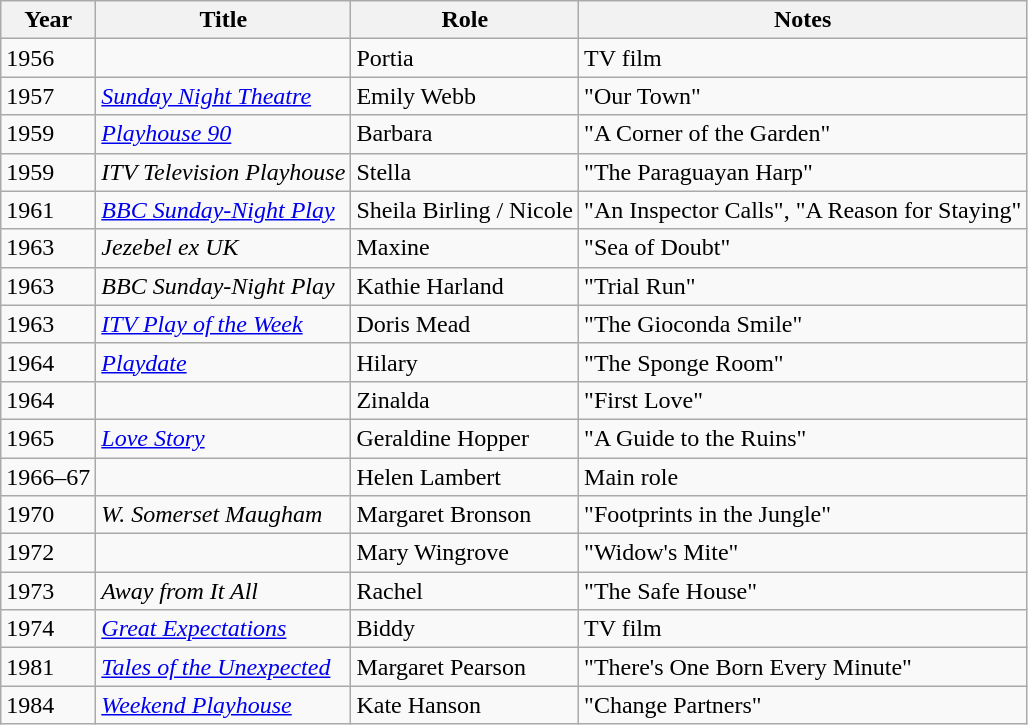<table class="wikitable sortable">
<tr>
<th>Year</th>
<th>Title</th>
<th>Role</th>
<th class="unsortable">Notes</th>
</tr>
<tr>
<td>1956</td>
<td><em></em></td>
<td>Portia</td>
<td>TV film</td>
</tr>
<tr>
<td>1957</td>
<td><em><a href='#'>Sunday Night Theatre</a></em></td>
<td>Emily Webb</td>
<td>"Our Town"</td>
</tr>
<tr>
<td>1959</td>
<td><em><a href='#'>Playhouse 90</a></em></td>
<td>Barbara</td>
<td>"A Corner of the Garden"</td>
</tr>
<tr>
<td>1959</td>
<td><em>ITV Television Playhouse</em></td>
<td>Stella</td>
<td>"The Paraguayan Harp"</td>
</tr>
<tr>
<td>1961</td>
<td><em><a href='#'>BBC Sunday-Night Play</a></em></td>
<td>Sheila Birling / Nicole</td>
<td>"An Inspector Calls", "A Reason for Staying"</td>
</tr>
<tr>
<td>1963</td>
<td><em>Jezebel ex UK</em></td>
<td>Maxine</td>
<td>"Sea of Doubt"</td>
</tr>
<tr>
<td>1963</td>
<td><em>BBC Sunday-Night Play</em></td>
<td>Kathie Harland</td>
<td>"Trial Run"</td>
</tr>
<tr>
<td>1963</td>
<td><em><a href='#'>ITV Play of the Week</a></em></td>
<td>Doris Mead</td>
<td>"The Gioconda Smile"</td>
</tr>
<tr>
<td>1964</td>
<td><em><a href='#'>Playdate</a></em></td>
<td>Hilary</td>
<td>"The Sponge Room"</td>
</tr>
<tr>
<td>1964</td>
<td><em></em></td>
<td>Zinalda</td>
<td>"First Love"</td>
</tr>
<tr>
<td>1965</td>
<td><em><a href='#'>Love Story</a></em></td>
<td>Geraldine Hopper</td>
<td>"A Guide to the Ruins"</td>
</tr>
<tr>
<td>1966–67</td>
<td><em></em></td>
<td>Helen Lambert</td>
<td>Main role</td>
</tr>
<tr>
<td>1970</td>
<td><em>W. Somerset Maugham</em></td>
<td>Margaret Bronson</td>
<td>"Footprints in the Jungle"</td>
</tr>
<tr>
<td>1972</td>
<td><em></em></td>
<td>Mary Wingrove</td>
<td>"Widow's Mite"</td>
</tr>
<tr>
<td>1973</td>
<td><em>Away from It All</em></td>
<td>Rachel</td>
<td>"The Safe House"</td>
</tr>
<tr>
<td>1974</td>
<td><em><a href='#'>Great Expectations</a></em></td>
<td>Biddy</td>
<td>TV film</td>
</tr>
<tr>
<td>1981</td>
<td><em><a href='#'>Tales of the Unexpected</a></em></td>
<td>Margaret Pearson</td>
<td>"There's One Born Every Minute"</td>
</tr>
<tr>
<td>1984</td>
<td><em><a href='#'>Weekend Playhouse</a></em></td>
<td>Kate Hanson</td>
<td>"Change Partners"</td>
</tr>
</table>
